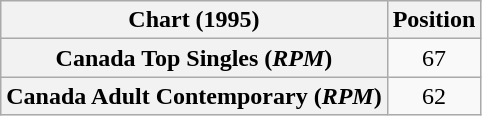<table class="wikitable sortable plainrowheaders" style="text-align:center">
<tr>
<th>Chart (1995)</th>
<th>Position</th>
</tr>
<tr>
<th scope="row">Canada Top Singles (<em>RPM</em>)</th>
<td>67</td>
</tr>
<tr>
<th scope="row">Canada Adult Contemporary (<em>RPM</em>)</th>
<td>62</td>
</tr>
</table>
